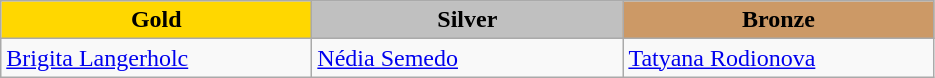<table class="wikitable" style="text-align:left">
<tr align="center">
<td width=200 bgcolor=gold><strong>Gold</strong></td>
<td width=200 bgcolor=silver><strong>Silver</strong></td>
<td width=200 bgcolor=CC9966><strong>Bronze</strong></td>
</tr>
<tr>
<td><a href='#'>Brigita Langerholc</a><br><em></em></td>
<td><a href='#'>Nédia Semedo</a><br><em></em></td>
<td><a href='#'>Tatyana Rodionova</a><br><em></em></td>
</tr>
</table>
